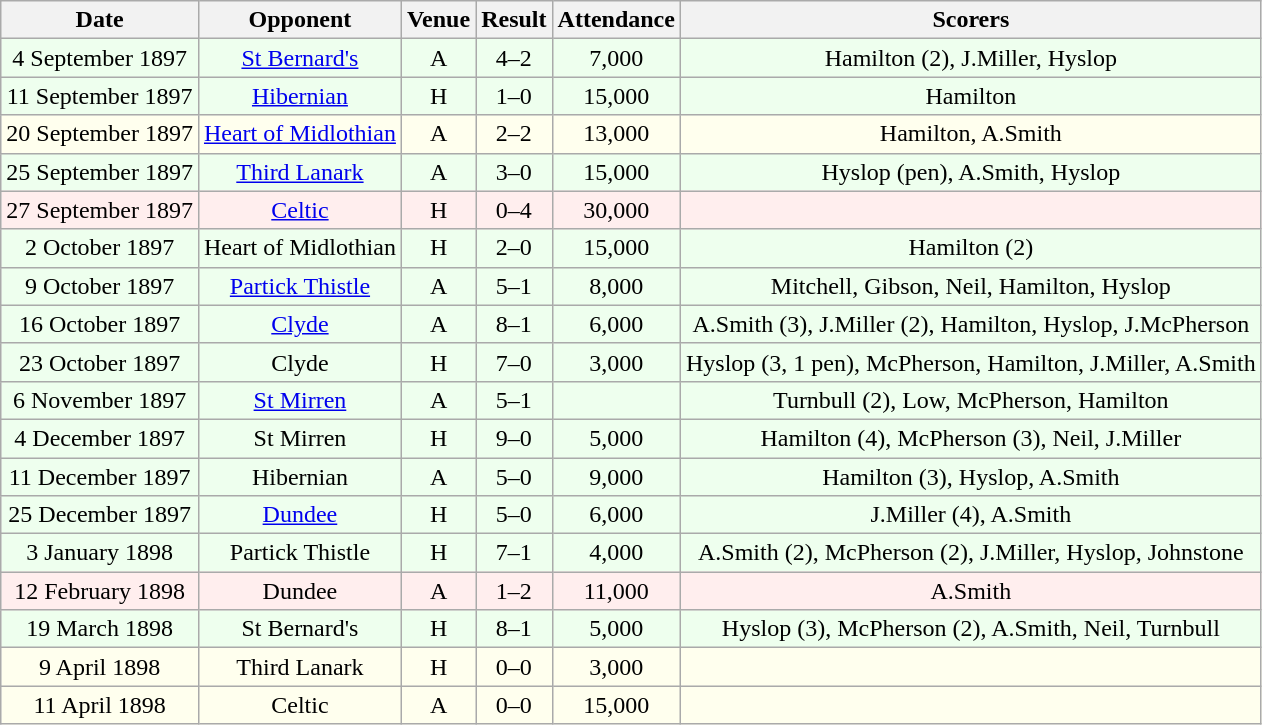<table class="wikitable sortable" style="font-size:100%; text-align:center">
<tr>
<th>Date</th>
<th>Opponent</th>
<th>Venue</th>
<th>Result</th>
<th>Attendance</th>
<th>Scorers</th>
</tr>
<tr bgcolor = "#EEFFEE">
<td>4 September 1897</td>
<td> <a href='#'>St Bernard's</a></td>
<td>A</td>
<td>4–2</td>
<td>7,000</td>
<td>Hamilton (2), J.Miller, Hyslop</td>
</tr>
<tr bgcolor = "#EEFFEE">
<td>11 September 1897</td>
<td> <a href='#'>Hibernian</a></td>
<td>H</td>
<td>1–0</td>
<td>15,000</td>
<td>Hamilton</td>
</tr>
<tr bgcolor = "#FFFFEE">
<td>20 September 1897</td>
<td> <a href='#'>Heart of Midlothian</a></td>
<td>A</td>
<td>2–2</td>
<td>13,000</td>
<td>Hamilton, A.Smith</td>
</tr>
<tr bgcolor = "#EEFFEE">
<td>25 September 1897</td>
<td> <a href='#'>Third Lanark</a></td>
<td>A</td>
<td>3–0</td>
<td>15,000</td>
<td>Hyslop (pen), A.Smith, Hyslop</td>
</tr>
<tr bgcolor = "#FFEEEE">
<td>27 September 1897</td>
<td> <a href='#'>Celtic</a></td>
<td>H</td>
<td>0–4</td>
<td>30,000</td>
<td></td>
</tr>
<tr bgcolor = "#EEFFEE">
<td>2 October 1897</td>
<td>Heart of Midlothian</td>
<td>H</td>
<td>2–0</td>
<td>15,000</td>
<td>Hamilton (2)</td>
</tr>
<tr bgcolor = "#EEFFEE">
<td>9 October 1897</td>
<td> <a href='#'>Partick Thistle</a></td>
<td>A</td>
<td>5–1</td>
<td>8,000</td>
<td>Mitchell, Gibson, Neil, Hamilton, Hyslop</td>
</tr>
<tr bgcolor = "#EEFFEE">
<td>16 October 1897</td>
<td> <a href='#'>Clyde</a></td>
<td>A</td>
<td>8–1</td>
<td>6,000</td>
<td>A.Smith (3), J.Miller (2), Hamilton, Hyslop, J.McPherson</td>
</tr>
<tr bgcolor = "#EEFFEE">
<td>23 October 1897</td>
<td>Clyde</td>
<td>H</td>
<td>7–0</td>
<td>3,000</td>
<td>Hyslop (3, 1 pen), McPherson, Hamilton, J.Miller, A.Smith</td>
</tr>
<tr bgcolor = "#EEFFEE">
<td>6 November 1897</td>
<td> <a href='#'>St Mirren</a></td>
<td>A</td>
<td>5–1</td>
<td></td>
<td>Turnbull (2), Low, McPherson, Hamilton</td>
</tr>
<tr bgcolor = "#EEFFEE">
<td>4 December 1897</td>
<td>St Mirren</td>
<td>H</td>
<td>9–0</td>
<td>5,000</td>
<td>Hamilton (4), McPherson (3), Neil, J.Miller</td>
</tr>
<tr bgcolor = "#EEFFEE">
<td>11 December 1897</td>
<td>Hibernian</td>
<td>A</td>
<td>5–0</td>
<td>9,000</td>
<td>Hamilton (3), Hyslop, A.Smith</td>
</tr>
<tr bgcolor = "#EEFFEE">
<td>25 December 1897</td>
<td> <a href='#'>Dundee</a></td>
<td>H</td>
<td>5–0</td>
<td>6,000</td>
<td>J.Miller (4), A.Smith</td>
</tr>
<tr bgcolor = "#EEFFEE">
<td>3 January 1898</td>
<td>Partick Thistle</td>
<td>H</td>
<td>7–1</td>
<td>4,000</td>
<td>A.Smith (2), McPherson (2), J.Miller, Hyslop, Johnstone</td>
</tr>
<tr bgcolor = "#FFEEEE">
<td>12 February 1898</td>
<td>Dundee</td>
<td>A</td>
<td>1–2</td>
<td>11,000</td>
<td>A.Smith</td>
</tr>
<tr bgcolor = "#EEFFEE">
<td>19 March 1898</td>
<td>St Bernard's</td>
<td>H</td>
<td>8–1</td>
<td>5,000</td>
<td>Hyslop (3), McPherson (2), A.Smith, Neil, Turnbull</td>
</tr>
<tr bgcolor = "#FFFFEE">
<td>9 April 1898</td>
<td>Third Lanark</td>
<td>H</td>
<td>0–0</td>
<td>3,000</td>
<td></td>
</tr>
<tr bgcolor = "#FFFFEE">
<td>11 April 1898</td>
<td>Celtic</td>
<td>A</td>
<td>0–0</td>
<td>15,000</td>
<td></td>
</tr>
</table>
